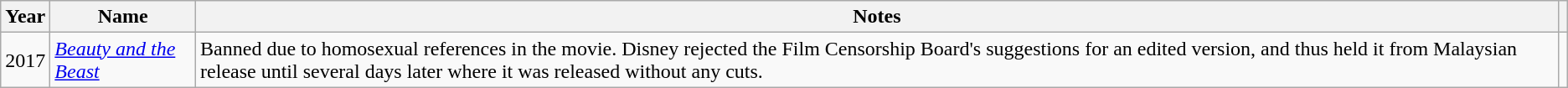<table class="wikitable sortable">
<tr>
<th>Year</th>
<th>Name</th>
<th>Notes</th>
<th class="unsortable"></th>
</tr>
<tr>
<td>2017</td>
<td><em><a href='#'>Beauty and the Beast</a></em></td>
<td>Banned due to homosexual references in the movie. Disney rejected the Film Censorship Board's suggestions for an edited version, and thus held it from Malaysian release until several days later where it was released without any cuts.</td>
<td></td>
</tr>
</table>
